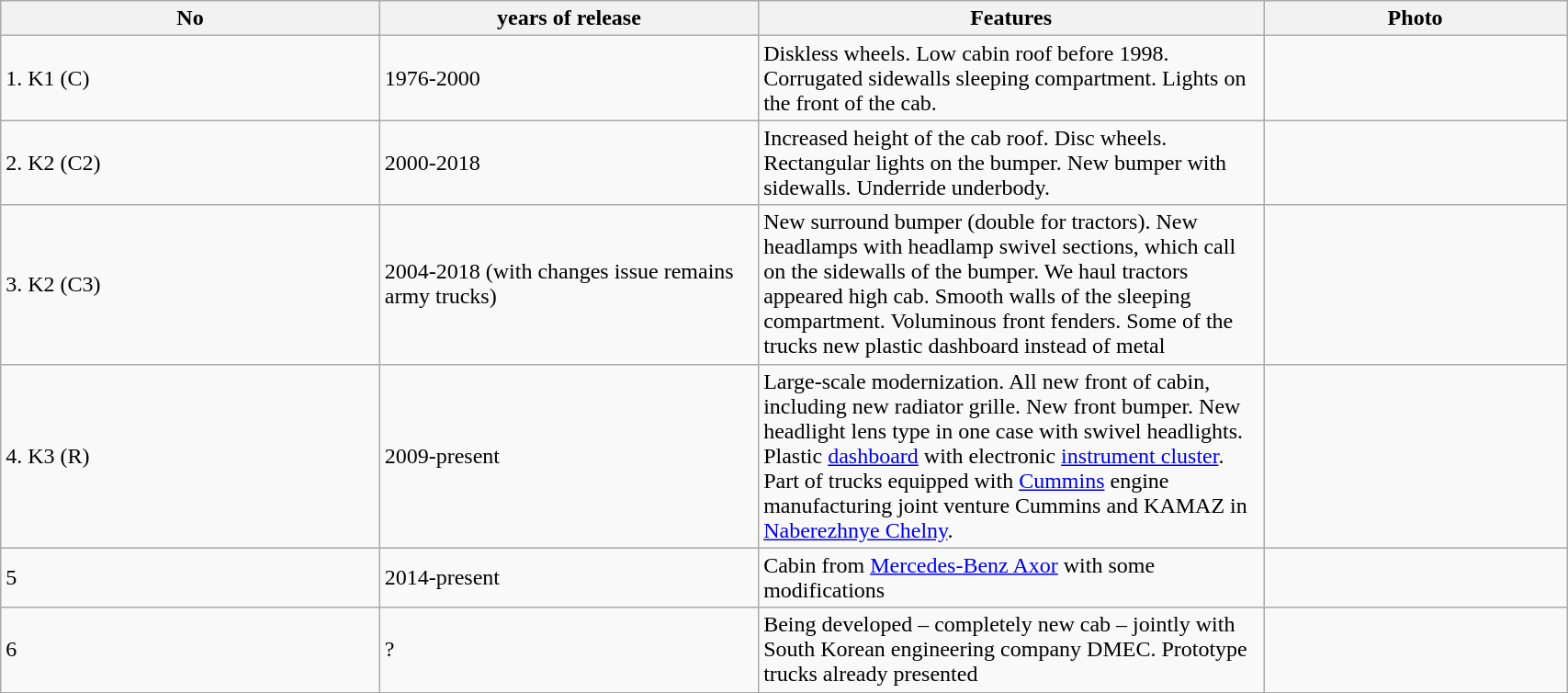<table class="wikitable" style="width:90%;">
<tr>
<th style="width:15%;">No</th>
<th style="width:15%;">years of release</th>
<th style="width:20%;">Features</th>
<th style="width:12%;">Photo</th>
</tr>
<tr>
<td>1. K1 (С)</td>
<td>1976-2000</td>
<td>Diskless wheels. Low cabin roof before 1998. Corrugated sidewalls sleeping compartment. Lights on the front of the cab.</td>
<td></td>
</tr>
<tr>
<td>2. K2 (C2)</td>
<td>2000-2018</td>
<td>Increased height of the cab roof. Disc wheels. Rectangular lights on the bumper. New bumper with sidewalls. Underride underbody.</td>
<td></td>
</tr>
<tr>
<td>3. K2 (C3)</td>
<td>2004-2018 (with changes issue remains army trucks)</td>
<td>New surround bumper (double for tractors). New headlamps with headlamp swivel sections, which call on the sidewalls of the bumper. We haul tractors appeared high cab. Smooth walls of the sleeping compartment. Voluminous front fenders. Some of the trucks new plastic dashboard instead of metal</td>
<td></td>
</tr>
<tr>
<td>4. K3 (R)</td>
<td>2009-present</td>
<td>Large-scale modernization. All new front of cabin, including new radiator grille. New front bumper. New headlight lens type in one case with swivel headlights. Plastic <a href='#'>dashboard</a> with electronic <a href='#'>instrument cluster</a>. Part of trucks equipped with <a href='#'>Cummins</a> engine manufacturing joint venture Cummins and KAMAZ in <a href='#'>Naberezhnye Chelny</a>.</td>
<td></td>
</tr>
<tr>
<td>5</td>
<td>2014-present</td>
<td>Cabin from <a href='#'>Mercedes-Benz Axor</a> with some modifications</td>
<td></td>
</tr>
<tr>
<td>6</td>
<td>?</td>
<td>Being developed – completely new cab – jointly with South Korean engineering company DMEC. Prototype trucks already presented</td>
<td></td>
</tr>
</table>
